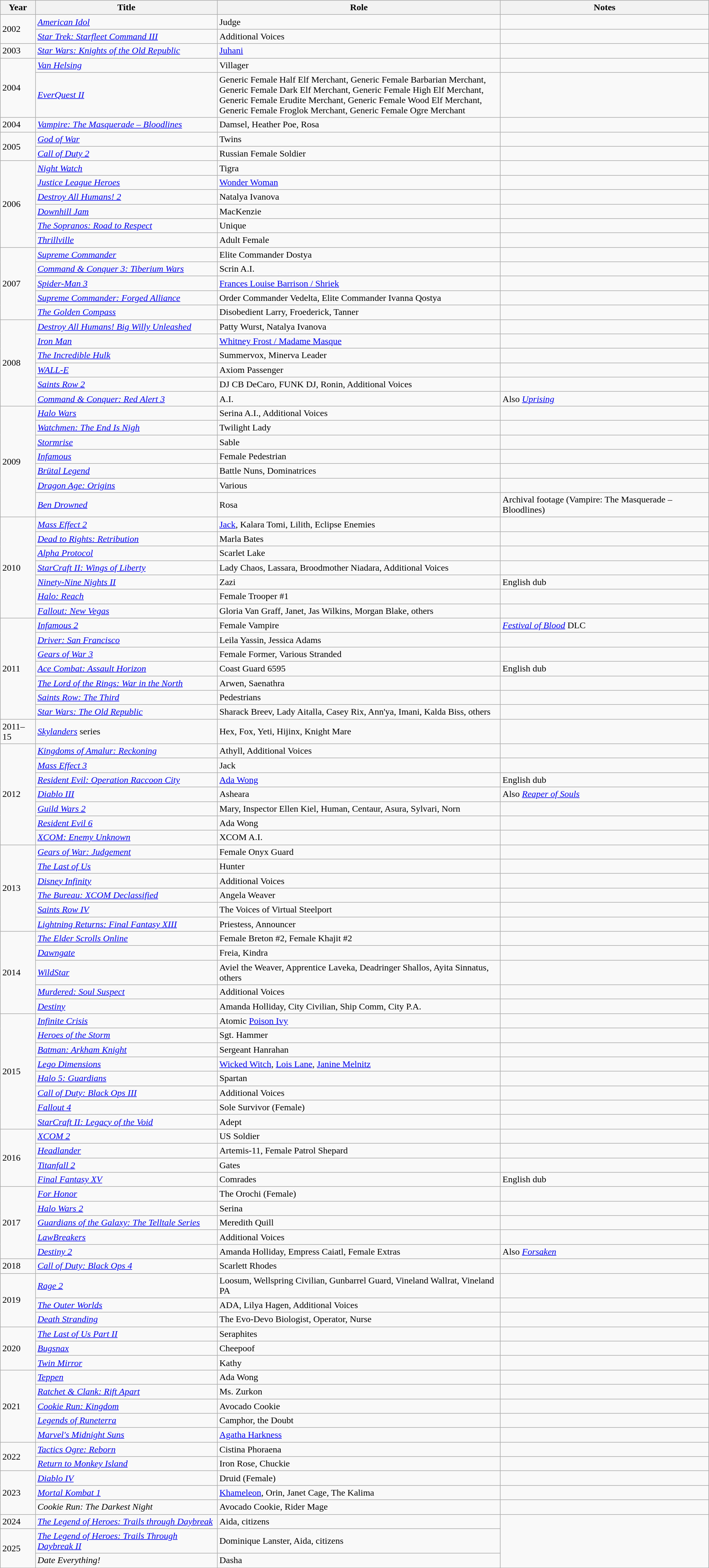<table class="wikitable sortable">
<tr>
<th>Year</th>
<th>Title</th>
<th>Role</th>
<th class="unsortable">Notes</th>
</tr>
<tr>
<td rowspan="2">2002</td>
<td><em><a href='#'>American Idol</a></em></td>
<td>Judge</td>
<td></td>
</tr>
<tr>
<td><em><a href='#'>Star Trek: Starfleet Command III</a></em></td>
<td>Additional Voices</td>
<td></td>
</tr>
<tr>
<td>2003</td>
<td><em><a href='#'>Star Wars: Knights of the Old Republic</a></em></td>
<td><a href='#'>Juhani</a></td>
<td></td>
</tr>
<tr>
<td rowspan="2">2004</td>
<td><em><a href='#'>Van Helsing</a></em></td>
<td>Villager</td>
<td></td>
</tr>
<tr>
<td><em><a href='#'>EverQuest II</a></em></td>
<td>Generic Female Half Elf Merchant, Generic Female Barbarian Merchant,<br>Generic Female Dark Elf Merchant, Generic Female High Elf Merchant,<br>Generic Female Erudite Merchant, Generic Female Wood Elf Merchant,<br>Generic Female Froglok Merchant, Generic Female Ogre Merchant</td>
<td></td>
</tr>
<tr>
<td>2004</td>
<td><em><a href='#'>Vampire: The Masquerade – Bloodlines</a></em></td>
<td>Damsel, Heather Poe, Rosa</td>
<td></td>
</tr>
<tr>
<td rowspan="2">2005</td>
<td><em><a href='#'>God of War</a></em></td>
<td>Twins</td>
<td></td>
</tr>
<tr>
<td><em><a href='#'>Call of Duty 2</a></em></td>
<td>Russian Female Soldier</td>
<td></td>
</tr>
<tr>
<td rowspan="6">2006</td>
<td><em><a href='#'>Night Watch</a></em></td>
<td>Tigra</td>
<td></td>
</tr>
<tr>
<td><em><a href='#'>Justice League Heroes</a></em></td>
<td><a href='#'>Wonder Woman</a></td>
<td></td>
</tr>
<tr>
<td><em><a href='#'>Destroy All Humans! 2</a></em></td>
<td>Natalya Ivanova</td>
<td></td>
</tr>
<tr>
<td><em><a href='#'>Downhill Jam</a></em></td>
<td>MacKenzie</td>
<td></td>
</tr>
<tr>
<td><em><a href='#'>The Sopranos: Road to Respect</a></em></td>
<td>Unique</td>
<td></td>
</tr>
<tr>
<td><em><a href='#'>Thrillville</a></em></td>
<td>Adult Female</td>
<td></td>
</tr>
<tr>
<td rowspan="5">2007</td>
<td><em><a href='#'>Supreme Commander</a></em></td>
<td>Elite Commander Dostya</td>
<td></td>
</tr>
<tr>
<td><em><a href='#'>Command & Conquer 3: Tiberium Wars</a></em></td>
<td>Scrin A.I.</td>
<td></td>
</tr>
<tr>
<td><em><a href='#'>Spider-Man 3</a></em></td>
<td><a href='#'>Frances Louise Barrison / Shriek</a></td>
<td></td>
</tr>
<tr>
<td><em><a href='#'>Supreme Commander: Forged Alliance</a></em></td>
<td>Order Commander Vedelta, Elite Commander Ivanna Qostya</td>
<td></td>
</tr>
<tr>
<td><em><a href='#'>The Golden Compass</a></em></td>
<td>Disobedient Larry, Froederick, Tanner</td>
<td></td>
</tr>
<tr>
<td rowspan="6">2008</td>
<td><em><a href='#'>Destroy All Humans! Big Willy Unleashed</a></em></td>
<td>Patty Wurst, Natalya Ivanova</td>
<td></td>
</tr>
<tr>
<td><em><a href='#'>Iron Man</a></em></td>
<td><a href='#'>Whitney Frost / Madame Masque</a></td>
<td></td>
</tr>
<tr>
<td><em><a href='#'>The Incredible Hulk</a></em></td>
<td>Summervox, Minerva Leader</td>
<td></td>
</tr>
<tr>
<td><em><a href='#'>WALL-E</a></em></td>
<td>Axiom Passenger</td>
<td></td>
</tr>
<tr>
<td><em><a href='#'>Saints Row 2</a></em></td>
<td>DJ CB DeCaro, FUNK DJ, Ronin, Additional Voices</td>
<td></td>
</tr>
<tr>
<td><em><a href='#'>Command & Conquer: Red Alert 3</a></em></td>
<td>A.I.</td>
<td>Also <em><a href='#'>Uprising</a></em></td>
</tr>
<tr>
<td rowspan="7">2009</td>
<td><em><a href='#'>Halo Wars</a></em></td>
<td>Serina A.I., Additional Voices</td>
<td></td>
</tr>
<tr>
<td><em><a href='#'>Watchmen: The End Is Nigh</a></em></td>
<td>Twilight Lady</td>
<td></td>
</tr>
<tr>
<td><em><a href='#'>Stormrise</a></em></td>
<td>Sable</td>
<td></td>
</tr>
<tr>
<td><em><a href='#'>Infamous</a></em></td>
<td>Female Pedestrian</td>
<td></td>
</tr>
<tr>
<td><em><a href='#'>Brütal Legend</a></em></td>
<td>Battle Nuns, Dominatrices</td>
<td></td>
</tr>
<tr>
<td><em><a href='#'>Dragon Age: Origins</a></em></td>
<td>Various</td>
<td></td>
</tr>
<tr>
<td><em><a href='#'>Ben Drowned</a></em></td>
<td>Rosa</td>
<td>Archival footage (Vampire: The Masquerade – Bloodlines)</td>
</tr>
<tr>
<td rowspan="7">2010</td>
<td><em><a href='#'>Mass Effect 2</a></em></td>
<td><a href='#'>Jack</a>, Kalara Tomi, Lilith, Eclipse Enemies</td>
<td></td>
</tr>
<tr>
<td><em><a href='#'>Dead to Rights: Retribution</a></em></td>
<td>Marla Bates</td>
<td></td>
</tr>
<tr>
<td><em><a href='#'>Alpha Protocol</a></em></td>
<td>Scarlet Lake</td>
<td></td>
</tr>
<tr>
<td><em><a href='#'>StarCraft II: Wings of Liberty</a></em></td>
<td>Lady Chaos, Lassara, Broodmother Niadara, Additional Voices</td>
<td></td>
</tr>
<tr>
<td><em><a href='#'>Ninety-Nine Nights II</a></em></td>
<td>Zazi</td>
<td>English dub</td>
</tr>
<tr>
<td><em><a href='#'>Halo: Reach</a></em></td>
<td>Female Trooper #1</td>
<td></td>
</tr>
<tr>
<td><em><a href='#'>Fallout: New Vegas</a></em></td>
<td>Gloria Van Graff, Janet, Jas Wilkins, Morgan Blake, others</td>
<td></td>
</tr>
<tr>
<td rowspan="7">2011</td>
<td><em><a href='#'>Infamous 2</a></em></td>
<td>Female Vampire</td>
<td><em><a href='#'>Festival of Blood</a></em> DLC</td>
</tr>
<tr>
<td><em><a href='#'>Driver: San Francisco</a></em></td>
<td>Leila Yassin, Jessica Adams</td>
<td></td>
</tr>
<tr>
<td><em><a href='#'>Gears of War 3</a></em></td>
<td>Female Former, Various Stranded</td>
<td></td>
</tr>
<tr>
<td><em><a href='#'>Ace Combat: Assault Horizon</a></em></td>
<td>Coast Guard 6595</td>
<td>English dub</td>
</tr>
<tr>
<td><em><a href='#'>The Lord of the Rings: War in the North</a></em></td>
<td>Arwen, Saenathra</td>
<td></td>
</tr>
<tr>
<td><em><a href='#'>Saints Row: The Third</a></em></td>
<td>Pedestrians</td>
<td></td>
</tr>
<tr>
<td><em><a href='#'>Star Wars: The Old Republic</a></em></td>
<td>Sharack Breev, Lady Aitalla, Casey Rix, Ann'ya, Imani, Kalda Biss, others</td>
<td></td>
</tr>
<tr>
<td>2011–15</td>
<td><em><a href='#'>Skylanders</a></em> series</td>
<td>Hex, Fox, Yeti, Hijinx, Knight Mare</td>
<td></td>
</tr>
<tr>
<td rowspan="7">2012</td>
<td><em><a href='#'>Kingdoms of Amalur: Reckoning</a></em></td>
<td>Athyll, Additional Voices</td>
<td></td>
</tr>
<tr>
<td><em><a href='#'>Mass Effect 3</a></em></td>
<td>Jack</td>
<td></td>
</tr>
<tr>
<td><em><a href='#'>Resident Evil: Operation Raccoon City</a></em></td>
<td><a href='#'>Ada Wong</a></td>
<td>English dub</td>
</tr>
<tr>
<td><em><a href='#'>Diablo III</a></em></td>
<td>Asheara</td>
<td>Also <em><a href='#'>Reaper of Souls</a></em></td>
</tr>
<tr>
<td><em><a href='#'>Guild Wars 2</a></em></td>
<td>Mary, Inspector Ellen Kiel, Human, Centaur, Asura, Sylvari, Norn</td>
<td></td>
</tr>
<tr>
<td><em><a href='#'>Resident Evil 6</a></em></td>
<td>Ada Wong</td>
<td></td>
</tr>
<tr>
<td><em><a href='#'>XCOM: Enemy Unknown</a></em></td>
<td>XCOM A.I.</td>
<td></td>
</tr>
<tr>
<td rowspan="6">2013</td>
<td><em><a href='#'>Gears of War: Judgement</a></em></td>
<td>Female Onyx Guard</td>
<td></td>
</tr>
<tr>
<td><em><a href='#'>The Last of Us</a></em></td>
<td>Hunter</td>
<td></td>
</tr>
<tr>
<td><em><a href='#'>Disney Infinity</a></em></td>
<td>Additional Voices</td>
<td></td>
</tr>
<tr>
<td><em><a href='#'>The Bureau: XCOM Declassified</a></em></td>
<td>Angela Weaver</td>
<td></td>
</tr>
<tr>
<td><em><a href='#'>Saints Row IV</a></em></td>
<td>The Voices of Virtual Steelport</td>
<td></td>
</tr>
<tr>
<td><em><a href='#'>Lightning Returns: Final Fantasy XIII</a></em></td>
<td>Priestess, Announcer</td>
<td></td>
</tr>
<tr>
<td rowspan="5">2014</td>
<td><em><a href='#'>The Elder Scrolls Online</a></em></td>
<td>Female Breton #2, Female Khajit #2</td>
<td></td>
</tr>
<tr>
<td><em><a href='#'>Dawngate</a></em></td>
<td>Freia, Kindra</td>
<td></td>
</tr>
<tr>
<td><em><a href='#'>WildStar</a></em></td>
<td>Aviel the Weaver, Apprentice Laveka, Deadringer Shallos, Ayita Sinnatus, others</td>
<td></td>
</tr>
<tr>
<td><em><a href='#'>Murdered: Soul Suspect</a></em></td>
<td>Additional Voices</td>
<td></td>
</tr>
<tr>
<td><em><a href='#'>Destiny</a></em></td>
<td>Amanda Holliday, City Civilian, Ship Comm, City P.A.</td>
<td></td>
</tr>
<tr>
<td rowspan="8">2015</td>
<td><em><a href='#'>Infinite Crisis</a></em></td>
<td>Atomic <a href='#'>Poison Ivy</a></td>
<td></td>
</tr>
<tr>
<td><em><a href='#'>Heroes of the Storm</a></em></td>
<td>Sgt. Hammer</td>
<td></td>
</tr>
<tr>
<td><em><a href='#'>Batman: Arkham Knight</a></em></td>
<td>Sergeant Hanrahan</td>
<td></td>
</tr>
<tr>
<td><em><a href='#'>Lego Dimensions</a></em></td>
<td><a href='#'>Wicked Witch</a>, <a href='#'>Lois Lane</a>, <a href='#'>Janine Melnitz</a></td>
<td></td>
</tr>
<tr>
<td><em><a href='#'>Halo 5: Guardians</a></em></td>
<td>Spartan</td>
<td></td>
</tr>
<tr>
<td><em><a href='#'>Call of Duty: Black Ops III</a></em></td>
<td>Additional Voices</td>
<td></td>
</tr>
<tr>
<td><em><a href='#'>Fallout 4</a></em></td>
<td>Sole Survivor (Female)</td>
<td></td>
</tr>
<tr>
<td><em><a href='#'>StarCraft II: Legacy of the Void</a></em></td>
<td>Adept</td>
<td></td>
</tr>
<tr>
<td rowspan="4">2016</td>
<td><em><a href='#'>XCOM 2</a></em></td>
<td>US Soldier</td>
<td></td>
</tr>
<tr>
<td><em><a href='#'>Headlander</a></em></td>
<td>Artemis-11, Female Patrol Shepard</td>
<td></td>
</tr>
<tr>
<td><em><a href='#'>Titanfall 2</a></em></td>
<td>Gates</td>
<td></td>
</tr>
<tr>
<td><em><a href='#'>Final Fantasy XV</a></em></td>
<td>Comrades</td>
<td>English dub</td>
</tr>
<tr>
<td rowspan="5">2017</td>
<td><em><a href='#'>For Honor</a></em></td>
<td>The Orochi (Female)</td>
<td></td>
</tr>
<tr>
<td><em><a href='#'>Halo Wars 2</a></em></td>
<td>Serina</td>
<td></td>
</tr>
<tr>
<td><em><a href='#'>Guardians of the Galaxy: The Telltale Series</a></em></td>
<td>Meredith Quill</td>
<td></td>
</tr>
<tr>
<td><em><a href='#'>LawBreakers</a></em></td>
<td>Additional Voices</td>
<td></td>
</tr>
<tr>
<td><em><a href='#'>Destiny 2</a></em></td>
<td>Amanda Holliday, Empress Caiatl, Female Extras</td>
<td>Also <em><a href='#'>Forsaken</a></em></td>
</tr>
<tr>
<td>2018</td>
<td><em><a href='#'>Call of Duty: Black Ops 4</a></em></td>
<td>Scarlett Rhodes</td>
<td></td>
</tr>
<tr>
<td rowspan="3">2019</td>
<td><em><a href='#'>Rage 2</a></em></td>
<td>Loosum, Wellspring Civilian, Gunbarrel Guard, Vineland Wallrat, Vineland PA</td>
<td></td>
</tr>
<tr>
<td><em><a href='#'>The Outer Worlds</a></em></td>
<td>ADA, Lilya Hagen, Additional Voices</td>
<td></td>
</tr>
<tr>
<td><em><a href='#'>Death Stranding</a></em></td>
<td>The Evo-Devo Biologist, Operator, Nurse</td>
<td></td>
</tr>
<tr>
<td rowspan="3">2020</td>
<td><em><a href='#'>The Last of Us Part II</a></em></td>
<td>Seraphites</td>
<td></td>
</tr>
<tr>
<td><em><a href='#'>Bugsnax</a></em></td>
<td>Cheepoof</td>
<td></td>
</tr>
<tr>
<td><em><a href='#'>Twin Mirror</a></em></td>
<td>Kathy</td>
<td></td>
</tr>
<tr>
<td rowspan="5">2021</td>
<td><em><a href='#'>Teppen</a></em></td>
<td>Ada Wong</td>
<td></td>
</tr>
<tr>
<td><em><a href='#'>Ratchet & Clank: Rift Apart</a></em></td>
<td>Ms. Zurkon</td>
<td></td>
</tr>
<tr>
<td><em><a href='#'>Cookie Run: Kingdom</a></em></td>
<td>Avocado Cookie</td>
<td></td>
</tr>
<tr>
<td><em><a href='#'>Legends of Runeterra</a></em></td>
<td>Camphor, the Doubt</td>
<td></td>
</tr>
<tr>
<td><em><a href='#'>Marvel's Midnight Suns</a></em></td>
<td><a href='#'>Agatha Harkness</a></td>
<td></td>
</tr>
<tr>
<td rowspan="2">2022</td>
<td><em><a href='#'>Tactics Ogre: Reborn</a></em></td>
<td>Cistina Phoraena</td>
<td></td>
</tr>
<tr>
<td><em><a href='#'>Return to Monkey Island</a></em></td>
<td>Iron Rose, Chuckie</td>
<td></td>
</tr>
<tr>
<td rowspan="3">2023</td>
<td><em><a href='#'>Diablo IV</a></em></td>
<td>Druid (Female)</td>
<td></td>
</tr>
<tr>
<td><em><a href='#'>Mortal Kombat 1</a></em></td>
<td><a href='#'>Khameleon</a>, Orin, Janet Cage, The Kalima</td>
<td></td>
</tr>
<tr>
<td><em>Cookie Run: The Darkest Night</em></td>
<td>Avocado Cookie, Rider Mage</td>
<td></td>
</tr>
<tr>
<td>2024</td>
<td><a href='#'><em>The Legend of Heroes: Trails through Daybreak</em></a></td>
<td>Aida, citizens</td>
<td rowspan="3"></td>
</tr>
<tr>
<td rowspan="2">2025</td>
<td><em><a href='#'>The Legend of Heroes: Trails Through Daybreak II</a></em></td>
<td>Dominique Lanster, Aida, citizens</td>
</tr>
<tr>
<td><em>Date Everything!</em></td>
<td>Dasha</td>
</tr>
</table>
